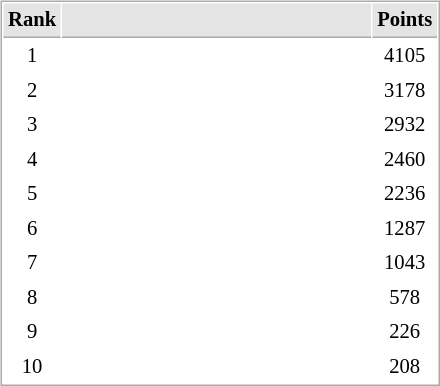<table border="0" cellspacing="10">
<tr>
<td><br><table cellspacing="1" cellpadding="3" style="border:1px solid #AAAAAA;font-size:86%">
<tr bgcolor="#E4E4E4">
<th style="border-bottom:1px solid #AAAAAA" width=10>Rank</th>
<th style="border-bottom:1px solid #AAAAAA" width=200></th>
<th style="border-bottom:1px solid #AAAAAA" width=20>Points</th>
</tr>
<tr align="center">
<td>1</td>
<td align="left"></td>
<td>4105</td>
</tr>
<tr align="center">
<td>2</td>
<td align="left"></td>
<td>3178</td>
</tr>
<tr align="center">
<td>3</td>
<td align="left"></td>
<td>2932</td>
</tr>
<tr align="center">
<td>4</td>
<td align="left"></td>
<td>2460</td>
</tr>
<tr align="center">
<td>5</td>
<td align="left"></td>
<td>2236</td>
</tr>
<tr align="center">
<td>6</td>
<td align="left"></td>
<td>1287</td>
</tr>
<tr align="center">
<td>7</td>
<td align="left"></td>
<td>1043</td>
</tr>
<tr align="center">
<td>8</td>
<td align="left"></td>
<td>578</td>
</tr>
<tr align="center">
<td>9</td>
<td align="left"></td>
<td>226</td>
</tr>
<tr align="center">
<td>10</td>
<td align="left"></td>
<td>208</td>
</tr>
</table>
</td>
</tr>
</table>
